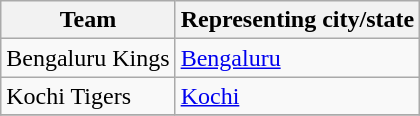<table class="wikitable">
<tr>
<th>Team</th>
<th>Representing city/state</th>
</tr>
<tr>
<td>Bengaluru Kings</td>
<td><a href='#'>Bengaluru</a></td>
</tr>
<tr>
<td>Kochi Tigers</td>
<td><a href='#'>Kochi</a></td>
</tr>
<tr>
</tr>
</table>
